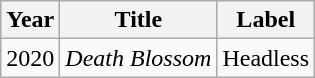<table class="wikitable">
<tr>
<th>Year</th>
<th>Title</th>
<th>Label</th>
</tr>
<tr>
<td>2020</td>
<td><em>Death Blossom</em></td>
<td>Headless</td>
</tr>
</table>
